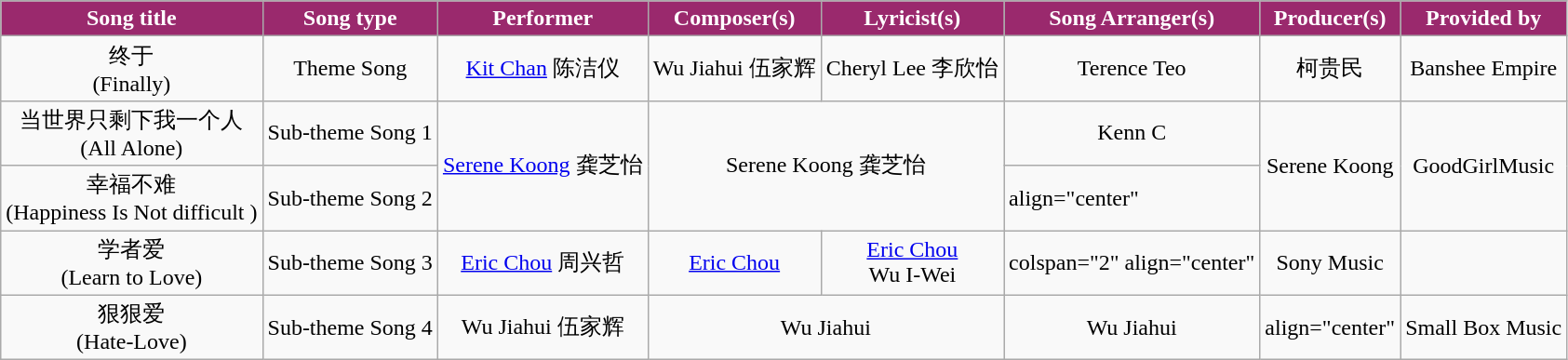<table class="wikitable" align=center>
<tr>
<th style="background:#9A296D; color:white">Song title</th>
<th style="background:#9A296D; color:white">Song type</th>
<th style="background:#9A296D; color:white">Performer</th>
<th style="background:#9A296D; color:white">Composer(s)</th>
<th style="background:#9A296D; color:white">Lyricist(s)</th>
<th style="background:#9A296D; color:white">Song Arranger(s)</th>
<th style="background:#9A296D; color:white">Producer(s)</th>
<th style="background:#9A296D; color:white">Provided by</th>
</tr>
<tr>
<td align="center">终于 <br> (Finally)</td>
<td align="center">Theme Song</td>
<td align="center"><a href='#'>Kit Chan</a> 陈洁仪</td>
<td align="center">Wu Jiahui 伍家辉</td>
<td align="center">Cheryl Lee 李欣怡</td>
<td align="center">Terence Teo</td>
<td align="center">柯贵民</td>
<td align="center">Banshee Empire</td>
</tr>
<tr>
<td align="center">当世界只剩下我一个人 <br> (All Alone)</td>
<td align="center">Sub-theme Song 1</td>
<td rowspan="2" align="center"><a href='#'>Serene Koong</a> 龚芝怡</td>
<td colspan="2" rowspan="2" align="center">Serene Koong 龚芝怡</td>
<td align="center">Kenn C</td>
<td rowspan="2" align="center">Serene Koong</td>
<td rowspan="2" align="center">GoodGirlMusic</td>
</tr>
<tr>
<td align="center">幸福不难 <br> (Happiness Is Not difficult )</td>
<td align="center">Sub-theme Song 2</td>
<td>align="center" </td>
</tr>
<tr>
<td align="center">学者爱 <br> (Learn to Love)</td>
<td align="center">Sub-theme Song 3</td>
<td align="center"><a href='#'>Eric Chou</a> 周兴哲</td>
<td align="center"><a href='#'>Eric Chou</a></td>
<td align="center"><a href='#'>Eric Chou</a> <br> Wu I-Wei</td>
<td>colspan="2" align="center" </td>
<td align="center">Sony Music</td>
</tr>
<tr>
<td align="center">狠狠爱 <br> (Hate-Love)</td>
<td align="center">Sub-theme Song 4</td>
<td align="center">Wu Jiahui 伍家辉</td>
<td colspan="2" align="center">Wu Jiahui</td>
<td align="center">Wu Jiahui</td>
<td>align="center" </td>
<td align="center">Small Box Music</td>
</tr>
</table>
